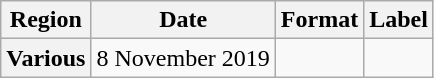<table class="wikitable plainrowheaders">
<tr>
<th scope="col">Region</th>
<th scope="col">Date</th>
<th scope="col">Format</th>
<th scope="col">Label</th>
</tr>
<tr>
<th scope="row">Various</th>
<td>8 November 2019</td>
<td></td>
<td></td>
</tr>
</table>
